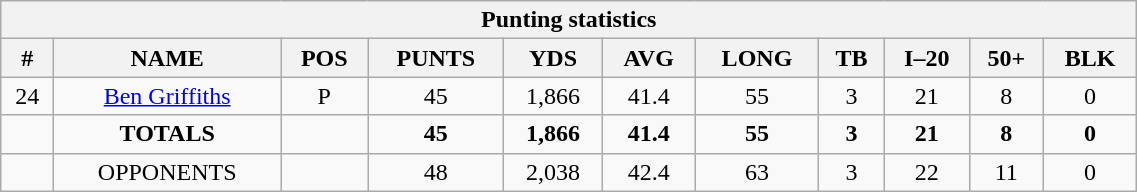<table style="width:60%; text-align:center;" class="wikitable collapsible collapsed">
<tr>
<th colspan="12">Punting statistics</th>
</tr>
<tr>
<th>#</th>
<th>NAME</th>
<th>POS</th>
<th>PUNTS</th>
<th>YDS</th>
<th>AVG</th>
<th>LONG</th>
<th>TB</th>
<th>I–20</th>
<th>50+</th>
<th>BLK</th>
</tr>
<tr>
<td>24</td>
<td><a href='#'>Ben Griffiths</a></td>
<td>P</td>
<td>45</td>
<td>1,866</td>
<td>41.4</td>
<td>55</td>
<td>3</td>
<td>21</td>
<td>8</td>
<td>0</td>
</tr>
<tr>
<td></td>
<td><strong>TOTALS</strong></td>
<td></td>
<td><strong>45</strong></td>
<td><strong>1,866</strong></td>
<td><strong>41.4</strong></td>
<td><strong>55</strong></td>
<td><strong>3</strong></td>
<td><strong>21</strong></td>
<td><strong>8</strong></td>
<td><strong>0</strong></td>
</tr>
<tr>
<td></td>
<td>OPPONENTS</td>
<td></td>
<td>48</td>
<td>2,038</td>
<td>42.4</td>
<td>63</td>
<td>3</td>
<td>22</td>
<td>11</td>
<td>0</td>
</tr>
</table>
